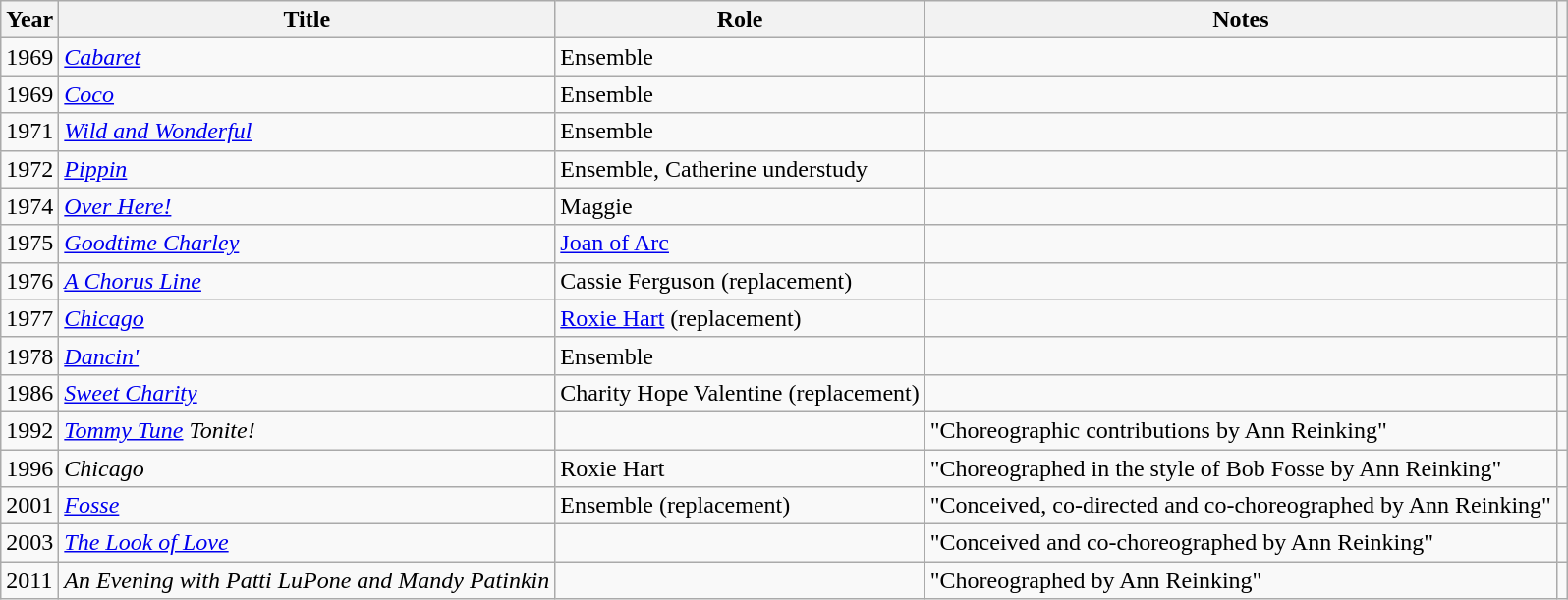<table class="wikitable sortable">
<tr>
<th>Year</th>
<th>Title</th>
<th>Role</th>
<th class="unsortable">Notes</th>
<th></th>
</tr>
<tr>
<td>1969</td>
<td><em><a href='#'>Cabaret</a></em></td>
<td>Ensemble</td>
<td></td>
<td></td>
</tr>
<tr>
<td>1969</td>
<td><em><a href='#'>Coco</a></em></td>
<td>Ensemble</td>
<td></td>
<td></td>
</tr>
<tr>
<td>1971</td>
<td><em><a href='#'>Wild and Wonderful</a></em></td>
<td>Ensemble</td>
<td></td>
<td></td>
</tr>
<tr>
<td>1972</td>
<td><em><a href='#'>Pippin</a></em></td>
<td>Ensemble, Catherine understudy</td>
<td></td>
<td></td>
</tr>
<tr>
<td>1974</td>
<td><em><a href='#'>Over Here!</a></em></td>
<td>Maggie</td>
<td></td>
<td></td>
</tr>
<tr>
<td>1975</td>
<td><em><a href='#'>Goodtime Charley</a></em></td>
<td><a href='#'>Joan of Arc</a></td>
<td></td>
<td></td>
</tr>
<tr>
<td>1976</td>
<td><em><a href='#'>A Chorus Line</a></em></td>
<td>Cassie Ferguson (replacement)</td>
<td></td>
<td></td>
</tr>
<tr>
<td>1977</td>
<td><em><a href='#'>Chicago</a></em></td>
<td><a href='#'>Roxie Hart</a> (replacement)</td>
<td></td>
<td></td>
</tr>
<tr>
<td>1978</td>
<td><em><a href='#'>Dancin'</a></em></td>
<td>Ensemble</td>
<td></td>
<td></td>
</tr>
<tr>
<td>1986</td>
<td><em><a href='#'>Sweet Charity</a></em></td>
<td>Charity Hope Valentine (replacement)</td>
<td></td>
<td></td>
</tr>
<tr>
<td>1992</td>
<td><em><a href='#'>Tommy Tune</a> Tonite!</em></td>
<td></td>
<td>"Choreographic contributions by Ann Reinking"</td>
<td></td>
</tr>
<tr>
<td>1996</td>
<td><em>Chicago</em></td>
<td>Roxie Hart</td>
<td>"Choreographed in the style of Bob Fosse by Ann Reinking"</td>
<td></td>
</tr>
<tr>
<td>2001</td>
<td><em><a href='#'>Fosse</a></em></td>
<td>Ensemble (replacement)</td>
<td>"Conceived, co-directed and co-choreographed by Ann Reinking"</td>
<td></td>
</tr>
<tr>
<td>2003</td>
<td><a href='#'><em>The Look of Love</em></a></td>
<td></td>
<td>"Conceived and co-choreographed by Ann Reinking"</td>
<td></td>
</tr>
<tr>
<td>2011</td>
<td><em>An Evening with Patti LuPone and Mandy Patinkin</em></td>
<td></td>
<td>"Choreographed by Ann Reinking"</td>
<td></td>
</tr>
</table>
